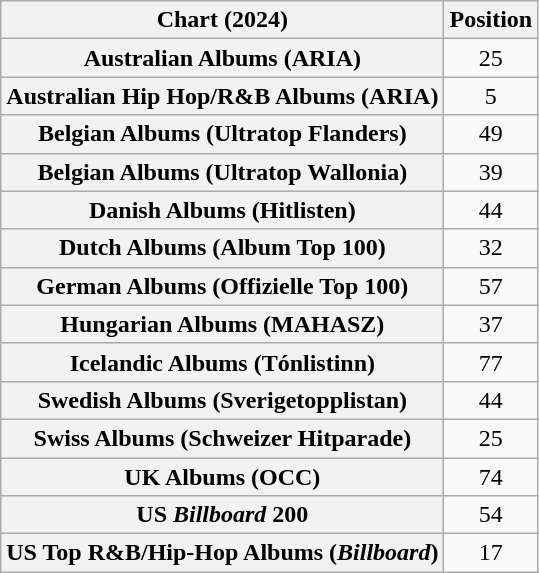<table class="wikitable sortable plainrowheaders" style="text-align:center">
<tr>
<th scope="col">Chart (2024)</th>
<th scope="col">Position</th>
</tr>
<tr>
<th scope="row">Australian Albums (ARIA)</th>
<td>25</td>
</tr>
<tr>
<th scope="row">Australian Hip Hop/R&B Albums (ARIA)</th>
<td>5</td>
</tr>
<tr>
<th scope="row">Belgian Albums (Ultratop Flanders)</th>
<td>49</td>
</tr>
<tr>
<th scope="row">Belgian Albums (Ultratop Wallonia)</th>
<td>39</td>
</tr>
<tr>
<th scope="row">Danish Albums (Hitlisten)</th>
<td>44</td>
</tr>
<tr>
<th scope="row">Dutch Albums (Album Top 100)</th>
<td>32</td>
</tr>
<tr>
<th scope="row">German Albums (Offizielle Top 100)</th>
<td>57</td>
</tr>
<tr>
<th scope="row">Hungarian Albums (MAHASZ)</th>
<td>37</td>
</tr>
<tr>
<th scope="row">Icelandic Albums (Tónlistinn)</th>
<td>77</td>
</tr>
<tr>
<th scope="row">Swedish Albums (Sverigetopplistan)</th>
<td>44</td>
</tr>
<tr>
<th scope="row">Swiss Albums (Schweizer Hitparade)</th>
<td>25</td>
</tr>
<tr>
<th scope="row">UK Albums (OCC)</th>
<td>74</td>
</tr>
<tr>
<th scope="row">US <em>Billboard</em> 200</th>
<td>54</td>
</tr>
<tr>
<th scope="row">US Top R&B/Hip-Hop Albums (<em>Billboard</em>)</th>
<td>17</td>
</tr>
</table>
